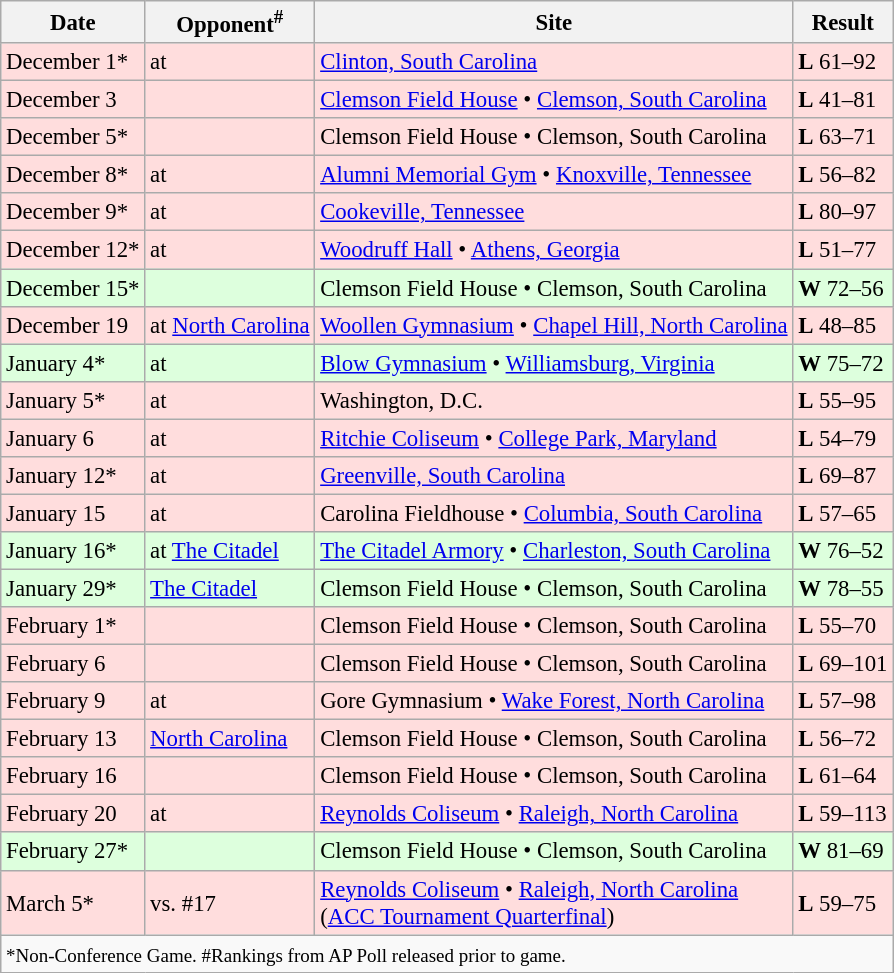<table class="wikitable" style="font-size:95%;">
<tr>
<th>Date</th>
<th>Opponent<sup>#</sup></th>
<th>Site</th>
<th>Result</th>
</tr>
<tr style="background: #ffdddd;">
<td>December 1*</td>
<td>at </td>
<td><a href='#'>Clinton, South Carolina</a></td>
<td><strong>L</strong> 61–92</td>
</tr>
<tr style="background: #ffdddd;">
<td>December 3</td>
<td></td>
<td><a href='#'>Clemson Field House</a> • <a href='#'>Clemson, South Carolina</a></td>
<td><strong>L</strong> 41–81</td>
</tr>
<tr style="background: #ffdddd;">
<td>December 5*</td>
<td></td>
<td>Clemson Field House • Clemson, South Carolina</td>
<td><strong>L</strong> 63–71</td>
</tr>
<tr style="background: #ffdddd;">
<td>December 8*</td>
<td>at </td>
<td><a href='#'>Alumni Memorial Gym</a> • <a href='#'>Knoxville, Tennessee</a></td>
<td><strong>L</strong> 56–82</td>
</tr>
<tr style="background: #ffdddd;">
<td>December 9*</td>
<td>at </td>
<td><a href='#'>Cookeville, Tennessee</a></td>
<td><strong>L</strong> 80–97</td>
</tr>
<tr style="background: #ffdddd;">
<td>December 12*</td>
<td>at </td>
<td><a href='#'>Woodruff Hall</a> • <a href='#'>Athens, Georgia</a></td>
<td><strong>L</strong> 51–77</td>
</tr>
<tr style="background: #ddffdd;">
<td>December 15*</td>
<td></td>
<td>Clemson Field House • Clemson, South Carolina</td>
<td><strong>W</strong> 72–56</td>
</tr>
<tr style="background: #ffdddd;">
<td>December 19</td>
<td>at <a href='#'>North Carolina</a></td>
<td><a href='#'>Woollen Gymnasium</a> • <a href='#'>Chapel Hill, North Carolina</a></td>
<td><strong>L</strong> 48–85</td>
</tr>
<tr style="background: #ddffdd;">
<td>January 4*</td>
<td>at </td>
<td><a href='#'>Blow Gymnasium</a> • <a href='#'>Williamsburg, Virginia</a></td>
<td><strong>W</strong> 75–72</td>
</tr>
<tr style="background: #ffdddd;">
<td>January 5*</td>
<td>at </td>
<td>Washington, D.C.</td>
<td><strong>L</strong> 55–95</td>
</tr>
<tr style="background: #ffdddd;">
<td>January 6</td>
<td>at </td>
<td><a href='#'>Ritchie Coliseum</a> • <a href='#'>College Park, Maryland</a></td>
<td><strong>L</strong> 54–79</td>
</tr>
<tr style="background: #ffdddd;">
<td>January 12*</td>
<td>at </td>
<td><a href='#'>Greenville, South Carolina</a></td>
<td><strong>L</strong> 69–87</td>
</tr>
<tr style="background: #ffdddd;">
<td>January 15</td>
<td>at </td>
<td>Carolina Fieldhouse • <a href='#'>Columbia, South Carolina</a></td>
<td><strong>L</strong> 57–65</td>
</tr>
<tr style="background: #ddffdd;">
<td>January 16*</td>
<td>at <a href='#'>The Citadel</a></td>
<td><a href='#'>The Citadel Armory</a> • <a href='#'>Charleston, South Carolina</a></td>
<td><strong>W</strong> 76–52</td>
</tr>
<tr style="background: #ddffdd;">
<td>January 29*</td>
<td><a href='#'>The Citadel</a></td>
<td>Clemson Field House • Clemson, South Carolina</td>
<td><strong>W</strong> 78–55</td>
</tr>
<tr style="background: #ffdddd;">
<td>February 1*</td>
<td></td>
<td>Clemson Field House • Clemson, South Carolina</td>
<td><strong>L</strong> 55–70</td>
</tr>
<tr style="background: #ffdddd;">
<td>February 6</td>
<td></td>
<td>Clemson Field House • Clemson, South Carolina</td>
<td><strong>L</strong> 69–101</td>
</tr>
<tr style="background: #ffdddd;">
<td>February 9</td>
<td>at </td>
<td>Gore Gymnasium • <a href='#'>Wake Forest, North Carolina</a></td>
<td><strong>L</strong> 57–98</td>
</tr>
<tr style="background: #ffdddd;">
<td>February 13</td>
<td><a href='#'>North Carolina</a></td>
<td>Clemson Field House • Clemson, South Carolina</td>
<td><strong>L</strong> 56–72</td>
</tr>
<tr style="background: #ffdddd;">
<td>February 16</td>
<td></td>
<td>Clemson Field House • Clemson, South Carolina</td>
<td><strong>L</strong> 61–64</td>
</tr>
<tr style="background: #ffdddd;">
<td>February 20</td>
<td>at </td>
<td><a href='#'>Reynolds Coliseum</a> • <a href='#'>Raleigh, North Carolina</a></td>
<td><strong>L</strong> 59–113</td>
</tr>
<tr style="background: #ddffdd;">
<td>February 27*</td>
<td></td>
<td>Clemson Field House • Clemson, South Carolina</td>
<td><strong>W</strong> 81–69</td>
</tr>
<tr style="background: #ffdddd;">
<td>March 5*</td>
<td>vs. #17 </td>
<td><a href='#'>Reynolds Coliseum</a> • <a href='#'>Raleigh, North Carolina</a><br>(<a href='#'>ACC Tournament Quarterfinal</a>)</td>
<td><strong>L</strong> 59–75</td>
</tr>
<tr style="background:#f9f9f9;">
<td colspan=4><small>*Non-Conference Game. #Rankings from AP Poll released prior to game.</small></td>
</tr>
</table>
